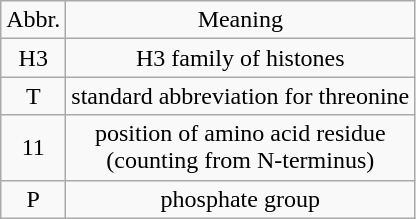<table class="wikitable" style="text-align:center">
<tr>
<td>Abbr.</td>
<td>Meaning</td>
</tr>
<tr>
<td>H3</td>
<td>H3 family of histones</td>
</tr>
<tr>
<td>T</td>
<td>standard abbreviation for threonine</td>
</tr>
<tr>
<td>11</td>
<td>position of amino acid residue<br>(counting from N-terminus)</td>
</tr>
<tr>
<td>P</td>
<td>phosphate  group</td>
</tr>
</table>
